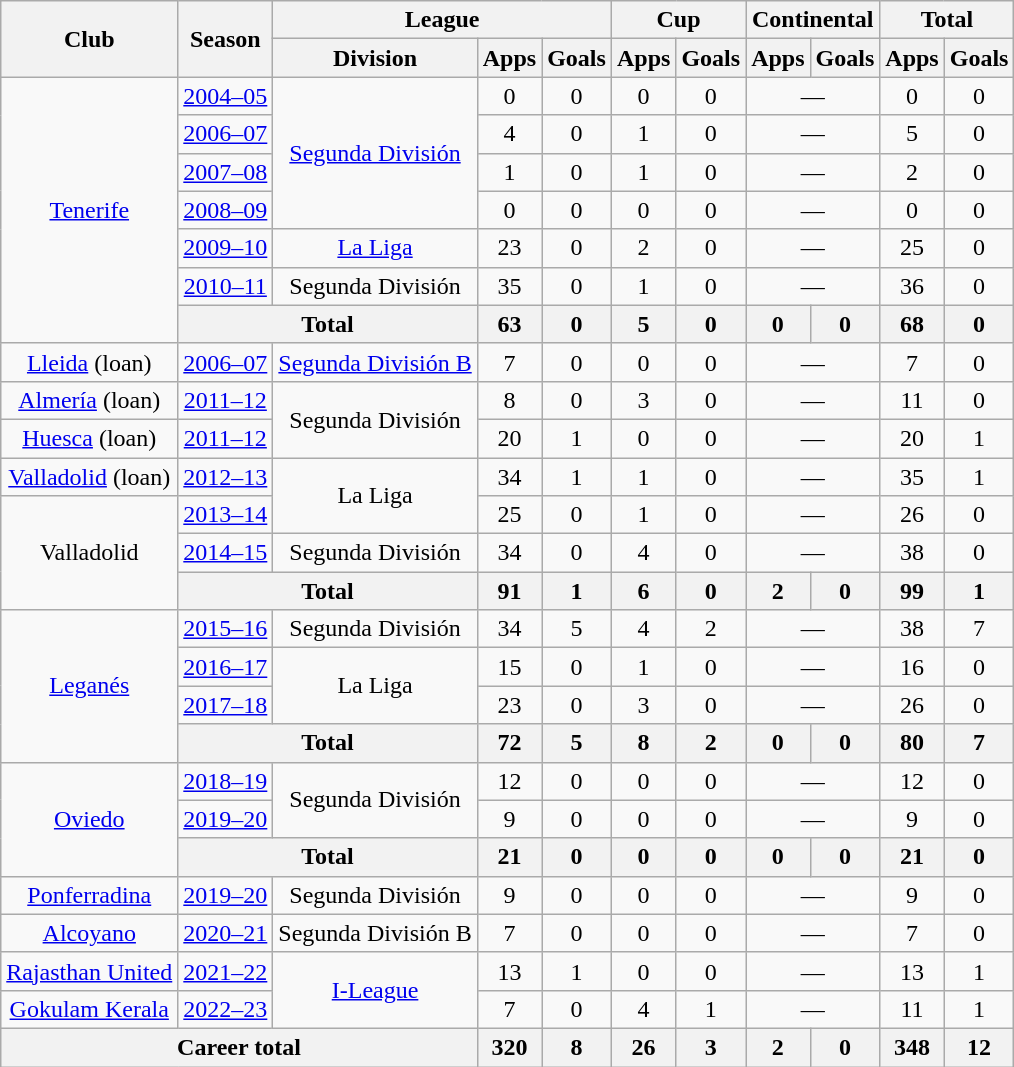<table class="wikitable" style="text-align:center">
<tr>
<th rowspan="2">Club</th>
<th rowspan="2">Season</th>
<th colspan="3">League</th>
<th colspan="2">Cup</th>
<th colspan="2">Continental</th>
<th colspan="2">Total</th>
</tr>
<tr>
<th>Division</th>
<th>Apps</th>
<th>Goals</th>
<th>Apps</th>
<th>Goals</th>
<th>Apps</th>
<th>Goals</th>
<th>Apps</th>
<th>Goals</th>
</tr>
<tr>
<td rowspan="7"><a href='#'>Tenerife</a></td>
<td><a href='#'>2004–05</a></td>
<td rowspan="4"><a href='#'>Segunda División</a></td>
<td>0</td>
<td>0</td>
<td>0</td>
<td>0</td>
<td colspan="2">—</td>
<td>0</td>
<td>0</td>
</tr>
<tr>
<td><a href='#'>2006–07</a></td>
<td>4</td>
<td>0</td>
<td>1</td>
<td>0</td>
<td colspan="2">—</td>
<td>5</td>
<td>0</td>
</tr>
<tr>
<td><a href='#'>2007–08</a></td>
<td>1</td>
<td>0</td>
<td>1</td>
<td>0</td>
<td colspan="2">—</td>
<td>2</td>
<td>0</td>
</tr>
<tr>
<td><a href='#'>2008–09</a></td>
<td>0</td>
<td>0</td>
<td>0</td>
<td>0</td>
<td colspan="2">—</td>
<td>0</td>
<td>0</td>
</tr>
<tr>
<td><a href='#'>2009–10</a></td>
<td><a href='#'>La Liga</a></td>
<td>23</td>
<td>0</td>
<td>2</td>
<td>0</td>
<td colspan="2">—</td>
<td>25</td>
<td>0</td>
</tr>
<tr>
<td><a href='#'>2010–11</a></td>
<td>Segunda División</td>
<td>35</td>
<td>0</td>
<td>1</td>
<td>0</td>
<td colspan="2">—</td>
<td>36</td>
<td>0</td>
</tr>
<tr>
<th colspan="2">Total</th>
<th>63</th>
<th>0</th>
<th>5</th>
<th>0</th>
<th>0</th>
<th>0</th>
<th>68</th>
<th>0</th>
</tr>
<tr>
<td><a href='#'>Lleida</a> (loan)</td>
<td><a href='#'>2006–07</a></td>
<td><a href='#'>Segunda División B</a></td>
<td>7</td>
<td>0</td>
<td>0</td>
<td>0</td>
<td colspan="2">—</td>
<td>7</td>
<td>0</td>
</tr>
<tr>
<td><a href='#'>Almería</a> (loan)</td>
<td><a href='#'>2011–12</a></td>
<td rowspan="2">Segunda División</td>
<td>8</td>
<td>0</td>
<td>3</td>
<td>0</td>
<td colspan="2">—</td>
<td>11</td>
<td>0</td>
</tr>
<tr>
<td><a href='#'>Huesca</a> (loan)</td>
<td><a href='#'>2011–12</a></td>
<td>20</td>
<td>1</td>
<td>0</td>
<td>0</td>
<td colspan="2">—</td>
<td>20</td>
<td>1</td>
</tr>
<tr>
<td><a href='#'>Valladolid</a> (loan)</td>
<td><a href='#'>2012–13</a></td>
<td rowspan="2">La Liga</td>
<td>34</td>
<td>1</td>
<td>1</td>
<td>0</td>
<td colspan="2">—</td>
<td>35</td>
<td>1</td>
</tr>
<tr>
<td rowspan="3">Valladolid</td>
<td><a href='#'>2013–14</a></td>
<td>25</td>
<td>0</td>
<td>1</td>
<td>0</td>
<td colspan="2">—</td>
<td>26</td>
<td>0</td>
</tr>
<tr>
<td><a href='#'>2014–15</a></td>
<td>Segunda División</td>
<td>34</td>
<td>0</td>
<td>4</td>
<td>0</td>
<td colspan="2">—</td>
<td>38</td>
<td>0</td>
</tr>
<tr>
<th colspan="2">Total</th>
<th>91</th>
<th>1</th>
<th>6</th>
<th>0</th>
<th>2</th>
<th>0</th>
<th>99</th>
<th>1</th>
</tr>
<tr>
<td rowspan="4"><a href='#'>Leganés</a></td>
<td><a href='#'>2015–16</a></td>
<td>Segunda División</td>
<td>34</td>
<td>5</td>
<td>4</td>
<td>2</td>
<td colspan="2">—</td>
<td>38</td>
<td>7</td>
</tr>
<tr>
<td><a href='#'>2016–17</a></td>
<td rowspan="2">La Liga</td>
<td>15</td>
<td>0</td>
<td>1</td>
<td>0</td>
<td colspan="2">—</td>
<td>16</td>
<td>0</td>
</tr>
<tr>
<td><a href='#'>2017–18</a></td>
<td>23</td>
<td>0</td>
<td>3</td>
<td>0</td>
<td colspan="2">—</td>
<td>26</td>
<td>0</td>
</tr>
<tr>
<th colspan="2">Total</th>
<th>72</th>
<th>5</th>
<th>8</th>
<th>2</th>
<th>0</th>
<th>0</th>
<th>80</th>
<th>7</th>
</tr>
<tr>
<td rowspan="3"><a href='#'>Oviedo</a></td>
<td><a href='#'>2018–19</a></td>
<td rowspan="2">Segunda División</td>
<td>12</td>
<td>0</td>
<td>0</td>
<td>0</td>
<td colspan="2">—</td>
<td>12</td>
<td>0</td>
</tr>
<tr>
<td><a href='#'>2019–20</a></td>
<td>9</td>
<td>0</td>
<td>0</td>
<td>0</td>
<td colspan="2">—</td>
<td>9</td>
<td>0</td>
</tr>
<tr>
<th colspan="2">Total</th>
<th>21</th>
<th>0</th>
<th>0</th>
<th>0</th>
<th>0</th>
<th>0</th>
<th>21</th>
<th>0</th>
</tr>
<tr>
<td><a href='#'>Ponferradina</a></td>
<td><a href='#'>2019–20</a></td>
<td>Segunda División</td>
<td>9</td>
<td>0</td>
<td>0</td>
<td>0</td>
<td colspan="2">—</td>
<td>9</td>
<td>0</td>
</tr>
<tr>
<td><a href='#'>Alcoyano</a></td>
<td><a href='#'>2020–21</a></td>
<td>Segunda División B</td>
<td>7</td>
<td>0</td>
<td>0</td>
<td>0</td>
<td colspan="2">—</td>
<td>7</td>
<td>0</td>
</tr>
<tr>
<td rowspan="1"><a href='#'>Rajasthan United</a></td>
<td><a href='#'>2021–22</a></td>
<td rowspan="2"><a href='#'>I-League</a></td>
<td>13</td>
<td>1</td>
<td>0</td>
<td>0</td>
<td colspan="2">—</td>
<td>13</td>
<td>1</td>
</tr>
<tr>
<td rowspan="1"><a href='#'>Gokulam Kerala</a></td>
<td><a href='#'>2022–23</a></td>
<td>7</td>
<td>0</td>
<td>4</td>
<td>1</td>
<td colspan="2">—</td>
<td>11</td>
<td>1</td>
</tr>
<tr>
<th colspan="3">Career total</th>
<th>320</th>
<th>8</th>
<th>26</th>
<th>3</th>
<th>2</th>
<th>0</th>
<th>348</th>
<th>12</th>
</tr>
</table>
